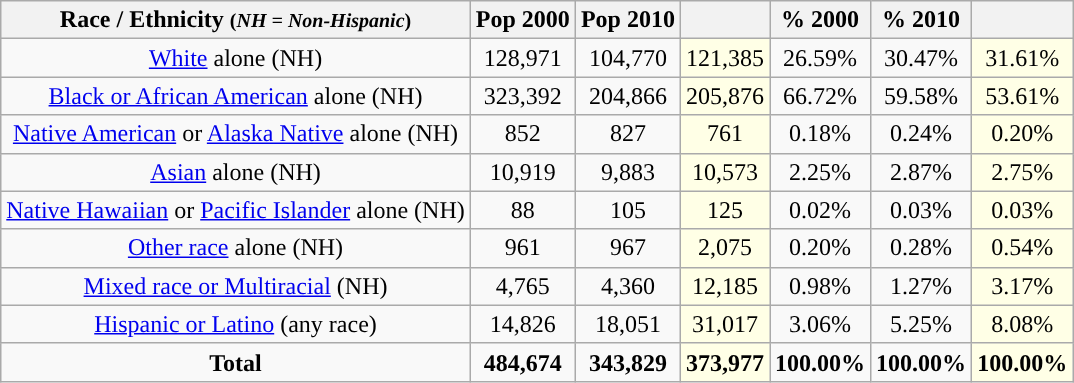<table class="wikitable" style="text-align:center;">
<tr>
<th>Race / Ethnicity <small>(<em>NH = Non-Hispanic</em>)</small></th>
<th>Pop 2000</th>
<th>Pop 2010</th>
<th></th>
<th>% 2000</th>
<th>% 2010</th>
<th></th>
</tr>
<tr>
<td><a href='#'>White</a> alone (NH)</td>
<td>128,971</td>
<td>104,770</td>
<td style='background: #ffffe6;'>121,385</td>
<td>26.59%</td>
<td>30.47%</td>
<td style='background: #ffffe6;'>31.61%</td>
</tr>
<tr>
<td><a href='#'>Black or African American</a> alone (NH)</td>
<td>323,392</td>
<td>204,866</td>
<td style='background: #ffffe6;'>205,876</td>
<td>66.72%</td>
<td>59.58%</td>
<td style='background: #ffffe6;'>53.61%</td>
</tr>
<tr>
<td><a href='#'>Native American</a> or <a href='#'>Alaska Native</a> alone (NH)</td>
<td>852</td>
<td>827</td>
<td style='background: #ffffe6;'>761</td>
<td>0.18%</td>
<td>0.24%</td>
<td style='background: #ffffe6;'>0.20%</td>
</tr>
<tr>
<td><a href='#'>Asian</a> alone (NH)</td>
<td>10,919</td>
<td>9,883</td>
<td style='background: #ffffe6;'>10,573</td>
<td>2.25%</td>
<td>2.87%</td>
<td style='background: #ffffe6;'>2.75%</td>
</tr>
<tr>
<td><a href='#'>Native Hawaiian</a> or <a href='#'>Pacific Islander</a> alone (NH)</td>
<td>88</td>
<td>105</td>
<td style='background: #ffffe6;'>125</td>
<td>0.02%</td>
<td>0.03%</td>
<td style='background: #ffffe6;'>0.03%</td>
</tr>
<tr>
<td><a href='#'>Other race</a> alone (NH)</td>
<td>961</td>
<td>967</td>
<td style='background: #ffffe6;'>2,075</td>
<td>0.20%</td>
<td>0.28%</td>
<td style='background: #ffffe6;'>0.54%</td>
</tr>
<tr>
<td><a href='#'>Mixed race or Multiracial</a> (NH)</td>
<td>4,765</td>
<td>4,360</td>
<td style='background: #ffffe6;'>12,185</td>
<td>0.98%</td>
<td>1.27%</td>
<td style='background: #ffffe6;'>3.17%</td>
</tr>
<tr>
<td><a href='#'>Hispanic or Latino</a> (any race)</td>
<td>14,826</td>
<td>18,051</td>
<td style='background: #ffffe6;'>31,017</td>
<td>3.06%</td>
<td>5.25%</td>
<td style='background: #ffffe6;'>8.08%</td>
</tr>
<tr>
<td><strong>Total</strong></td>
<td><strong>484,674</strong></td>
<td><strong>343,829</strong></td>
<td style='background: #ffffe6;'><strong>373,977</strong></td>
<td><strong>100.00%</strong></td>
<td><strong>100.00%</strong></td>
<td style='background: #ffffe6;'><strong>100.00%</strong></td>
</tr>
</table>
